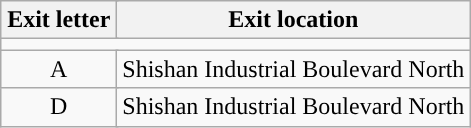<table class="wikitable">
<tr>
<th style="width:70px" colspan=2>Exit letter</th>
<th>Exit location</th>
</tr>
<tr style="background:#">
<td colspan="4"></td>
</tr>
<tr>
<td align=center colspan=2>A</td>
<td>Shishan Industrial Boulevard North</td>
</tr>
<tr>
<td align=center colspan=2>D</td>
<td>Shishan Industrial Boulevard North</td>
</tr>
</table>
